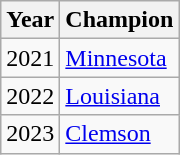<table class="wikitable">
<tr>
<th>Year</th>
<th>Champion</th>
</tr>
<tr>
<td>2021</td>
<td><a href='#'>Minnesota</a></td>
</tr>
<tr>
<td>2022</td>
<td><a href='#'>Louisiana</a></td>
</tr>
<tr>
<td>2023</td>
<td><a href='#'>Clemson</a></td>
</tr>
</table>
